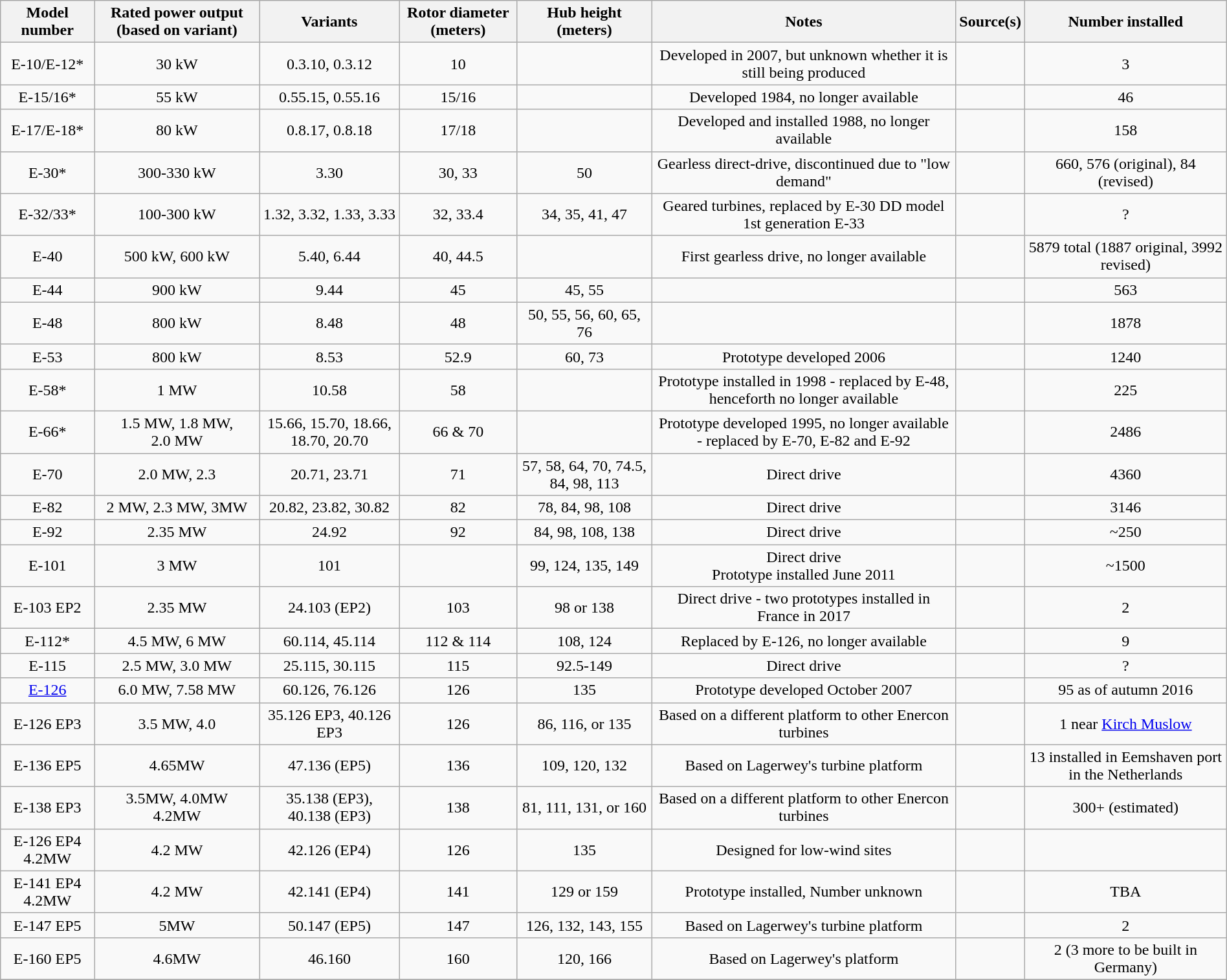<table class="wikitable" style="text-align:center; margin: 1em auto 1em auto;">
<tr>
<th>Model number</th>
<th>Rated power output (based on variant)</th>
<th>Variants</th>
<th>Rotor diameter (meters)</th>
<th>Hub height (meters)</th>
<th>Notes</th>
<th>Source(s)</th>
<th>Number installed</th>
</tr>
<tr>
<td>E-10/E-12*</td>
<td>30 kW</td>
<td>0.3.10, 0.3.12</td>
<td>10</td>
<td></td>
<td>Developed in 2007, but unknown whether it is still being produced</td>
<td></td>
<td>3</td>
</tr>
<tr>
<td>E-15/16*</td>
<td>55 kW</td>
<td>0.55.15, 0.55.16</td>
<td>15/16</td>
<td></td>
<td>Developed 1984, no longer available</td>
<td></td>
<td>46</td>
</tr>
<tr>
<td>E-17/E-18*</td>
<td>80 kW</td>
<td>0.8.17, 0.8.18</td>
<td>17/18</td>
<td></td>
<td>Developed and installed 1988, no longer available</td>
<td></td>
<td>158</td>
</tr>
<tr>
<td>E-30*</td>
<td>300-330 kW</td>
<td>3.30</td>
<td>30, 33</td>
<td>50</td>
<td>Gearless direct-drive, discontinued due to "low demand"</td>
<td></td>
<td>660, 576 (original), 84 (revised)</td>
</tr>
<tr>
<td>E-32/33*</td>
<td>100-300 kW</td>
<td>1.32, 3.32, 1.33, 3.33</td>
<td>32, 33.4</td>
<td>34, 35, 41, 47</td>
<td>Geared turbines, replaced by E-30 DD model <br> 1st generation E-33</td>
<td></td>
<td>? </td>
</tr>
<tr>
<td>E-40</td>
<td>500 kW, 600 kW</td>
<td>5.40, 6.44</td>
<td>40, 44.5</td>
<td></td>
<td>First gearless drive, no longer available</td>
<td></td>
<td>5879 total (1887 original, 3992 revised)</td>
</tr>
<tr>
<td>E-44</td>
<td>900 kW</td>
<td>9.44</td>
<td>45</td>
<td>45, 55</td>
<td></td>
<td></td>
<td>563</td>
</tr>
<tr>
<td>E-48</td>
<td>800 kW</td>
<td>8.48</td>
<td>48</td>
<td>50, 55, 56, 60, 65, 76</td>
<td></td>
<td></td>
<td>1878</td>
</tr>
<tr>
<td>E-53</td>
<td>800 kW</td>
<td>8.53</td>
<td>52.9</td>
<td>60, 73</td>
<td>Prototype developed 2006</td>
<td></td>
<td>1240</td>
</tr>
<tr>
<td>E-58*</td>
<td>1 MW</td>
<td>10.58</td>
<td>58</td>
<td></td>
<td>Prototype installed in 1998 - replaced by E-48, henceforth no longer available</td>
<td></td>
<td>225</td>
</tr>
<tr>
<td>E-66*</td>
<td>1.5 MW, 1.8 MW, 2.0 MW</td>
<td>15.66, 15.70, 18.66, 18.70, 20.70</td>
<td>66 & 70</td>
<td></td>
<td>Prototype developed 1995, no longer available - replaced by E-70, E-82 and E-92</td>
<td></td>
<td>2486</td>
</tr>
<tr>
<td>E-70</td>
<td>2.0 MW, 2.3</td>
<td>20.71, 23.71</td>
<td>71</td>
<td>57, 58, 64, 70, 74.5, 84, 98, 113</td>
<td>Direct drive</td>
<td></td>
<td>4360</td>
</tr>
<tr>
<td>E-82</td>
<td>2 MW, 2.3 MW, 3MW</td>
<td>20.82, 23.82, 30.82</td>
<td>82</td>
<td>78, 84, 98, 108</td>
<td>Direct drive</td>
<td></td>
<td>3146</td>
</tr>
<tr>
<td>E-92</td>
<td>2.35 MW</td>
<td>24.92</td>
<td>92</td>
<td>84, 98, 108, 138</td>
<td>Direct drive<br></td>
<td></td>
<td>~250 </td>
</tr>
<tr>
<td>E-101</td>
<td>3 MW</td>
<td>101</td>
<td></td>
<td>99, 124, 135, 149</td>
<td>Direct drive<br>Prototype installed June 2011</td>
<td></td>
<td>~1500 </td>
</tr>
<tr>
<td>E-103 EP2</td>
<td>2.35 MW</td>
<td>24.103 (EP2)</td>
<td>103</td>
<td>98 or 138</td>
<td>Direct drive - two prototypes installed in France in 2017</td>
<td></td>
<td>2 </td>
</tr>
<tr>
<td>E-112*</td>
<td>4.5 MW, 6 MW</td>
<td>60.114, 45.114</td>
<td>112 & 114</td>
<td>108, 124</td>
<td>Replaced by E-126, no longer available</td>
<td></td>
<td>9</td>
</tr>
<tr>
<td>E-115</td>
<td>2.5 MW, 3.0 MW</td>
<td>25.115, 30.115</td>
<td>115</td>
<td>92.5-149</td>
<td>Direct drive</td>
<td></td>
<td>? </td>
</tr>
<tr>
<td><a href='#'>E-126</a></td>
<td>6.0 MW, 7.58 MW</td>
<td>60.126, 76.126</td>
<td>126</td>
<td>135</td>
<td>Prototype developed October 2007</td>
<td></td>
<td>95 as of autumn 2016</td>
</tr>
<tr>
<td>E-126 EP3</td>
<td>3.5 MW, 4.0</td>
<td>35.126 EP3, 40.126 EP3</td>
<td>126</td>
<td>86, 116, or 135</td>
<td>Based on a different platform to other Enercon turbines</td>
<td></td>
<td>1 near <a href='#'>Kirch Muslow</a></td>
</tr>
<tr>
<td>E-136 EP5</td>
<td>4.65MW</td>
<td>47.136 (EP5)</td>
<td>136</td>
<td>109, 120, 132</td>
<td>Based on Lagerwey's turbine platform</td>
<td></td>
<td>13 installed in Eemshaven port in the Netherlands</td>
</tr>
<tr>
<td>E-138 EP3</td>
<td>3.5MW, 4.0MW<br>4.2MW</td>
<td>35.138 (EP3), 40.138 (EP3)</td>
<td>138</td>
<td>81, 111, 131, or 160</td>
<td>Based on a different platform to other Enercon turbines</td>
<td></td>
<td>300+ (estimated)</td>
</tr>
<tr>
<td>E-126 EP4 4.2MW</td>
<td>4.2 MW</td>
<td>42.126 (EP4)</td>
<td>126</td>
<td>135</td>
<td>Designed for low-wind sites</td>
<td></td>
<td></td>
</tr>
<tr>
<td>E-141 EP4 4.2MW</td>
<td>4.2 MW</td>
<td>42.141 (EP4)</td>
<td>141</td>
<td>129 or 159</td>
<td>Prototype installed, Number unknown</td>
<td></td>
<td>TBA </td>
</tr>
<tr>
<td>E-147 EP5</td>
<td>5MW</td>
<td>50.147 (EP5)</td>
<td>147</td>
<td>126, 132, 143, 155</td>
<td>Based on Lagerwey's turbine platform</td>
<td></td>
<td>2</td>
</tr>
<tr>
<td>E-160 EP5</td>
<td>4.6MW</td>
<td>46.160</td>
<td>160</td>
<td>120, 166</td>
<td>Based on Lagerwey's platform</td>
<td></td>
<td>2 (3 more to be built in Germany)</td>
</tr>
<tr>
</tr>
</table>
